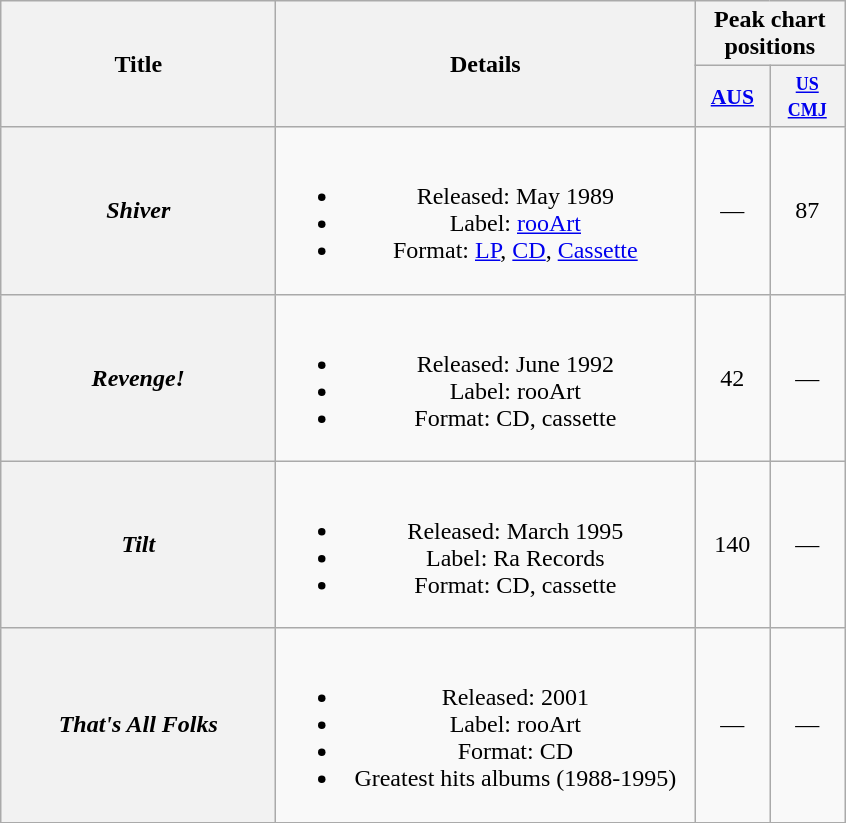<table class="wikitable plainrowheaders" style="text-align:center;" border="1">
<tr>
<th scope="col" rowspan="2" style="width:11em;">Title</th>
<th scope="col" rowspan="2" style="width:17em;">Details</th>
<th colspan="2" scope="col">Peak chart positions</th>
</tr>
<tr>
<th scope="col" style="width:3em;font-size:90%;"><a href='#'>AUS</a><br></th>
<th scope="col" style="width:3em;font-size:90%;"><small><a href='#'>US CMJ</a></small><br></th>
</tr>
<tr>
<th scope="row"><em>Shiver</em></th>
<td><br><ul><li>Released: May 1989</li><li>Label: <a href='#'>rooArt</a></li><li>Format: <a href='#'>LP</a>, <a href='#'>CD</a>, <a href='#'>Cassette</a></li></ul></td>
<td>—</td>
<td>87</td>
</tr>
<tr>
<th scope="row"><em>Revenge!</em></th>
<td><br><ul><li>Released: June 1992</li><li>Label: rooArt</li><li>Format: CD, cassette</li></ul></td>
<td>42</td>
<td>—</td>
</tr>
<tr>
<th scope="row"><em>Tilt</em></th>
<td><br><ul><li>Released: March 1995</li><li>Label: Ra Records</li><li>Format: CD, cassette</li></ul></td>
<td>140</td>
<td>—</td>
</tr>
<tr>
<th scope="row"><em>That's All Folks</em></th>
<td><br><ul><li>Released: 2001</li><li>Label: rooArt</li><li>Format: CD</li><li>Greatest hits albums (1988-1995)</li></ul></td>
<td>—</td>
<td>—</td>
</tr>
</table>
